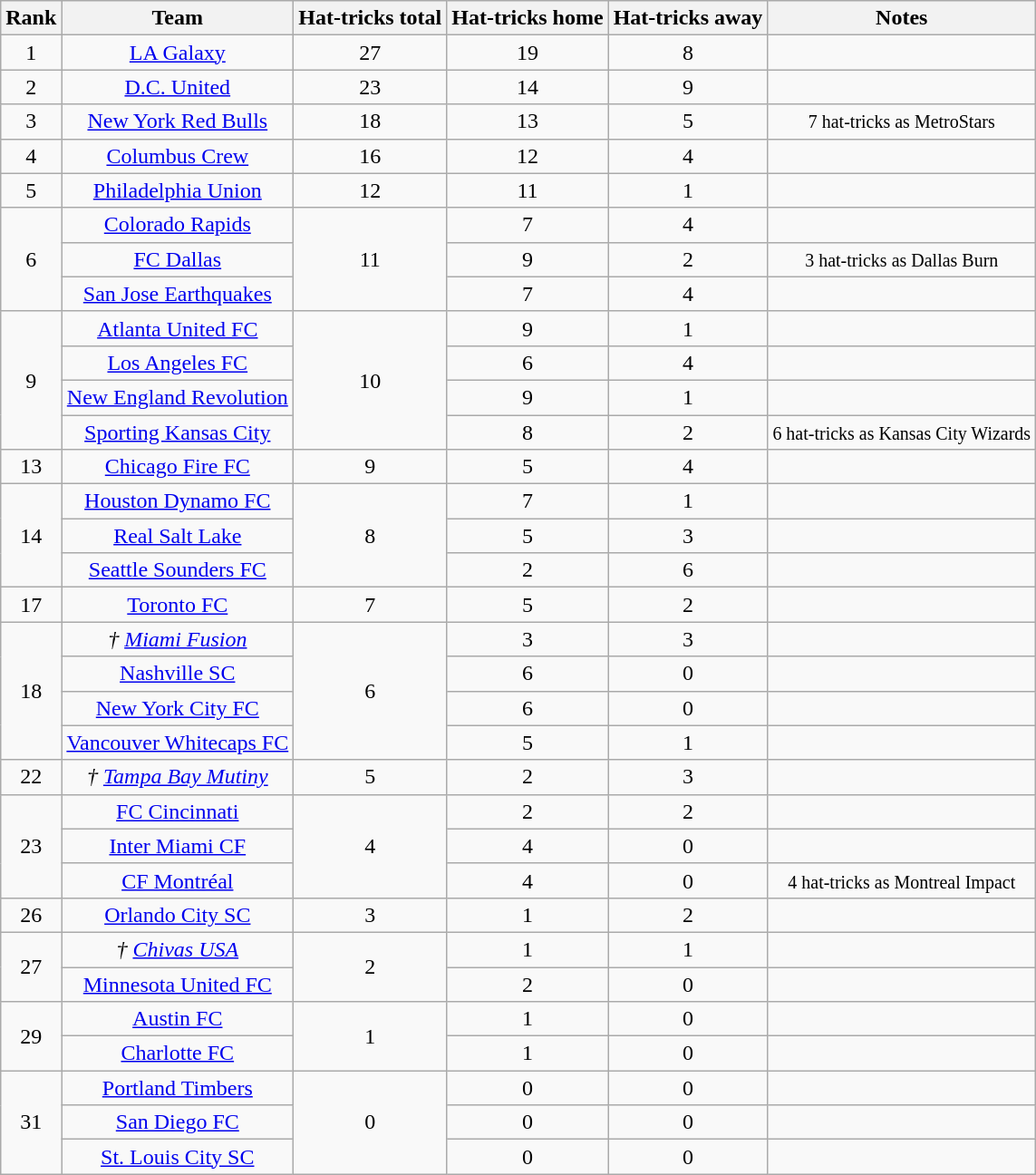<table class="wikitable" style="text-align:center">
<tr>
<th>Rank</th>
<th>Team</th>
<th>Hat-tricks total</th>
<th>Hat-tricks home</th>
<th>Hat-tricks away</th>
<th>Notes</th>
</tr>
<tr>
<td>1</td>
<td><a href='#'>LA Galaxy</a></td>
<td>27</td>
<td>19</td>
<td>8</td>
<td></td>
</tr>
<tr>
<td>2</td>
<td><a href='#'>D.C. United</a></td>
<td>23</td>
<td>14</td>
<td>9</td>
<td></td>
</tr>
<tr>
<td>3</td>
<td><a href='#'>New York Red Bulls</a></td>
<td>18</td>
<td>13</td>
<td>5</td>
<td><small>7 hat-tricks as MetroStars</small></td>
</tr>
<tr>
<td>4</td>
<td><a href='#'>Columbus Crew</a></td>
<td>16</td>
<td>12</td>
<td>4</td>
<td></td>
</tr>
<tr>
<td>5</td>
<td><a href='#'>Philadelphia Union</a></td>
<td>12</td>
<td>11</td>
<td>1</td>
<td></td>
</tr>
<tr>
<td rowspan="3">6</td>
<td><a href='#'>Colorado Rapids</a></td>
<td rowspan="3">11</td>
<td>7</td>
<td>4</td>
<td></td>
</tr>
<tr>
<td><a href='#'>FC Dallas</a></td>
<td>9</td>
<td>2</td>
<td><small>3 hat-tricks as Dallas Burn</small></td>
</tr>
<tr>
<td><a href='#'>San Jose Earthquakes</a></td>
<td>7</td>
<td>4</td>
<td></td>
</tr>
<tr>
<td rowspan="4">9</td>
<td><a href='#'>Atlanta United FC</a></td>
<td rowspan="4">10</td>
<td>9</td>
<td>1</td>
<td></td>
</tr>
<tr>
<td><a href='#'>Los Angeles FC</a></td>
<td>6</td>
<td>4</td>
<td></td>
</tr>
<tr>
<td><a href='#'>New England Revolution</a></td>
<td>9</td>
<td>1</td>
<td></td>
</tr>
<tr>
<td><a href='#'>Sporting Kansas City</a></td>
<td>8</td>
<td>2</td>
<td><small>6 hat-tricks as Kansas City Wizards</small></td>
</tr>
<tr>
<td>13</td>
<td><a href='#'>Chicago Fire FC</a></td>
<td>9</td>
<td>5</td>
<td>4</td>
<td></td>
</tr>
<tr>
<td rowspan="3">14</td>
<td><a href='#'>Houston Dynamo FC</a></td>
<td rowspan="3">8</td>
<td>7</td>
<td>1</td>
<td></td>
</tr>
<tr>
<td><a href='#'>Real Salt Lake</a></td>
<td>5</td>
<td>3</td>
<td></td>
</tr>
<tr>
<td><a href='#'>Seattle Sounders FC</a></td>
<td>2</td>
<td>6</td>
<td></td>
</tr>
<tr>
<td>17</td>
<td><a href='#'>Toronto FC</a></td>
<td>7</td>
<td>5</td>
<td>2</td>
<td></td>
</tr>
<tr>
<td rowspan="4">18</td>
<td><em>†</em> <em><a href='#'>Miami Fusion</a></em></td>
<td rowspan="4">6</td>
<td>3</td>
<td>3</td>
<td></td>
</tr>
<tr>
<td><a href='#'>Nashville SC</a></td>
<td>6</td>
<td>0</td>
<td></td>
</tr>
<tr>
<td><a href='#'>New York City FC</a></td>
<td>6</td>
<td>0</td>
<td></td>
</tr>
<tr>
<td><a href='#'>Vancouver Whitecaps FC</a></td>
<td>5</td>
<td>1</td>
<td></td>
</tr>
<tr>
<td>22</td>
<td><em>†</em> <em><a href='#'>Tampa Bay Mutiny</a></em></td>
<td>5</td>
<td>2</td>
<td>3</td>
<td></td>
</tr>
<tr>
<td rowspan="3">23</td>
<td><a href='#'>FC Cincinnati</a></td>
<td rowspan="3">4</td>
<td>2</td>
<td>2</td>
<td></td>
</tr>
<tr>
<td><a href='#'>Inter Miami CF</a></td>
<td>4</td>
<td>0</td>
<td></td>
</tr>
<tr>
<td><a href='#'>CF Montréal</a></td>
<td>4</td>
<td>0</td>
<td><small>4 hat-tricks as Montreal Impact</small></td>
</tr>
<tr>
<td>26</td>
<td><a href='#'>Orlando City SC</a></td>
<td>3</td>
<td>1</td>
<td>2</td>
<td></td>
</tr>
<tr>
<td rowspan="2">27</td>
<td><em>†</em> <em><a href='#'>Chivas USA</a></em></td>
<td rowspan="2">2</td>
<td>1</td>
<td>1</td>
<td></td>
</tr>
<tr>
<td><a href='#'>Minnesota United FC</a></td>
<td>2</td>
<td>0</td>
<td></td>
</tr>
<tr>
<td rowspan="2">29</td>
<td><a href='#'>Austin FC</a></td>
<td rowspan="2">1</td>
<td>1</td>
<td>0</td>
<td></td>
</tr>
<tr>
<td><a href='#'>Charlotte FC</a></td>
<td>1</td>
<td>0</td>
<td></td>
</tr>
<tr>
<td rowspan="3">31</td>
<td><a href='#'>Portland Timbers</a></td>
<td rowspan="3">0</td>
<td>0</td>
<td>0</td>
<td></td>
</tr>
<tr>
<td><a href='#'>San Diego FC</a></td>
<td>0</td>
<td>0</td>
</tr>
<tr>
<td><a href='#'>St. Louis City SC</a></td>
<td>0</td>
<td>0</td>
<td></td>
</tr>
</table>
